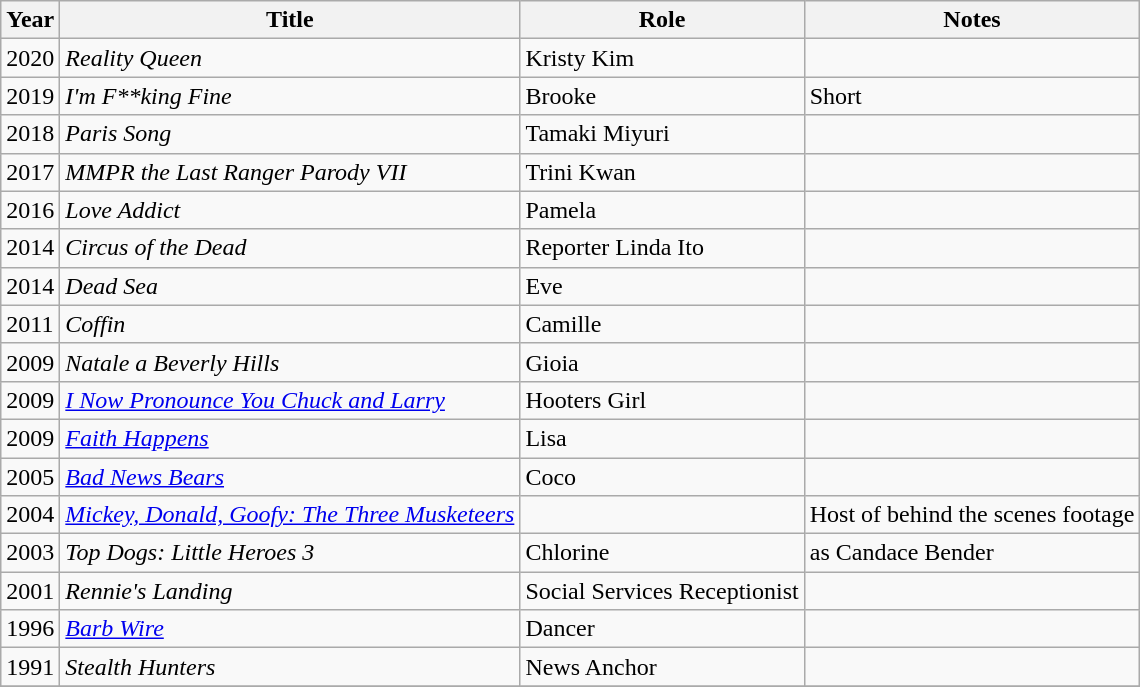<table class="wikitable sortable">
<tr>
<th>Year</th>
<th>Title</th>
<th>Role</th>
<th class="unsortable">Notes</th>
</tr>
<tr>
<td>2020</td>
<td><em>Reality Queen</em></td>
<td>Kristy Kim</td>
<td></td>
</tr>
<tr>
<td>2019</td>
<td><em>I'm F**king Fine</em></td>
<td>Brooke</td>
<td>Short</td>
</tr>
<tr>
<td>2018</td>
<td><em>Paris Song </em></td>
<td>Tamaki Miyuri</td>
<td></td>
</tr>
<tr>
<td>2017</td>
<td><em>MMPR the Last Ranger Parody VII</em></td>
<td>Trini Kwan</td>
<td></td>
</tr>
<tr>
<td>2016</td>
<td><em>Love Addict</em></td>
<td>Pamela</td>
<td></td>
</tr>
<tr>
<td>2014</td>
<td><em>Circus of the Dead</em></td>
<td>Reporter Linda Ito</td>
<td></td>
</tr>
<tr>
<td>2014</td>
<td><em>Dead Sea</em></td>
<td>Eve</td>
<td></td>
</tr>
<tr>
<td>2011</td>
<td><em>Coffin</em></td>
<td>Camille</td>
<td></td>
</tr>
<tr>
<td>2009</td>
<td><em>Natale a Beverly Hills</em></td>
<td>Gioia</td>
<td></td>
</tr>
<tr>
<td>2009</td>
<td><em><a href='#'>I Now Pronounce You Chuck and Larry</a></em></td>
<td>Hooters Girl</td>
<td></td>
</tr>
<tr>
<td>2009</td>
<td><em><a href='#'>Faith Happens</a></em></td>
<td>Lisa</td>
<td></td>
</tr>
<tr>
<td>2005</td>
<td><em><a href='#'>Bad News Bears</a></em></td>
<td>Coco</td>
<td></td>
</tr>
<tr>
<td>2004</td>
<td><em><a href='#'>Mickey, Donald, Goofy: The Three Musketeers</a></em></td>
<td></td>
<td>Host of behind the scenes footage</td>
</tr>
<tr>
<td>2003</td>
<td><em>Top Dogs: Little Heroes 3</em></td>
<td>Chlorine</td>
<td>as Candace Bender</td>
</tr>
<tr>
<td>2001</td>
<td><em>Rennie's Landing</em></td>
<td>Social Services Receptionist</td>
<td></td>
</tr>
<tr>
<td>1996</td>
<td><em><a href='#'>Barb Wire</a></em></td>
<td>Dancer</td>
<td></td>
</tr>
<tr>
<td>1991</td>
<td><em>Stealth Hunters</em></td>
<td>News Anchor</td>
<td></td>
</tr>
<tr>
</tr>
</table>
